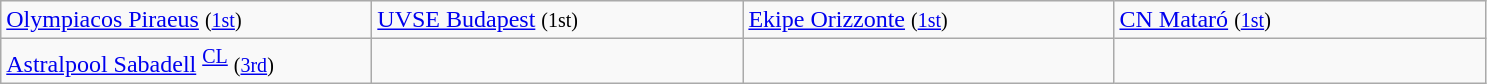<table class="wikitable">
<tr>
<td width=240px> <a href='#'>Olympiacos Piraeus</a> <small>(<a href='#'>1st</a>)</small></td>
<td width=240px> <a href='#'>UVSE Budapest</a> <small>(1st)</small></td>
<td width=240px> <a href='#'>Ekipe Orizzonte</a> <small>(<a href='#'>1st</a>)</small></td>
<td width=240px> <a href='#'>CN Mataró</a> <small>(<a href='#'>1st</a>)</small></td>
</tr>
<tr>
<td> <a href='#'>Astralpool Sabadell</a> <sup><a href='#'>CL</a></sup> <small>(<a href='#'>3rd</a>)</small></td>
<td></td>
<td></td>
<td></td>
</tr>
</table>
